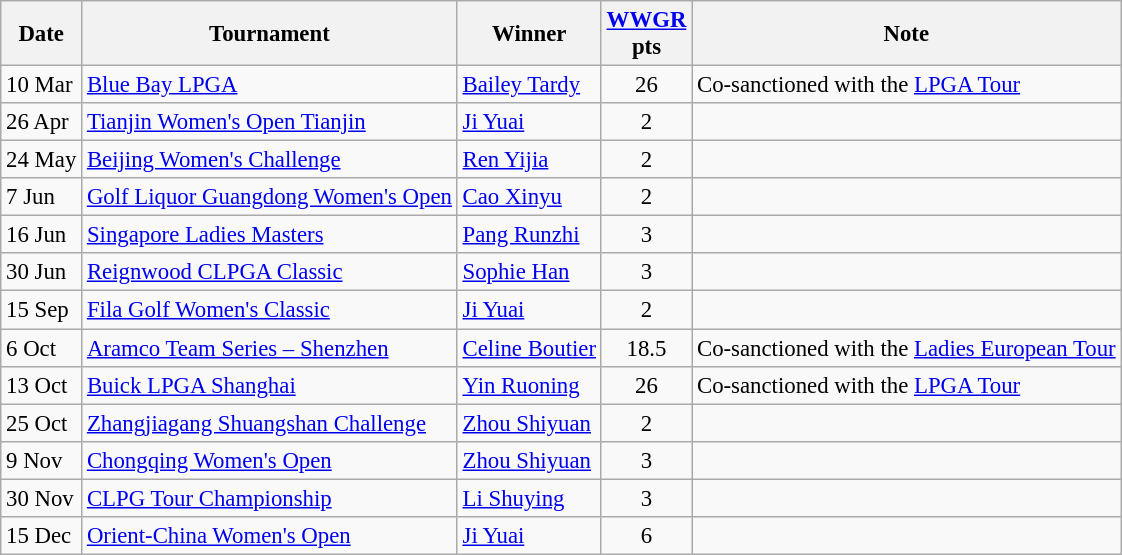<table class="wikitable sortable" style="font-size:95%;">
<tr>
<th>Date</th>
<th>Tournament</th>
<th>Winner</th>
<th><a href='#'>WWGR</a><br>pts</th>
<th>Note</th>
</tr>
<tr>
<td>10 Mar</td>
<td><a href='#'>Blue Bay LPGA</a></td>
<td> <a href='#'>Bailey Tardy</a></td>
<td align=center>26</td>
<td>Co-sanctioned with the <a href='#'>LPGA Tour</a></td>
</tr>
<tr>
<td>26 Apr</td>
<td><a href='#'>Tianjin Women's Open Tianjin</a></td>
<td> <a href='#'>Ji Yuai</a></td>
<td align=center>2</td>
<td></td>
</tr>
<tr>
<td>24 May</td>
<td><a href='#'>Beijing Women's Challenge</a></td>
<td> <a href='#'>Ren Yijia</a></td>
<td align=center>2</td>
<td></td>
</tr>
<tr>
<td>7 Jun</td>
<td><a href='#'>Golf Liquor Guangdong Women's Open</a></td>
<td> <a href='#'>Cao Xinyu</a></td>
<td align=center>2</td>
<td></td>
</tr>
<tr>
<td>16 Jun</td>
<td><a href='#'>Singapore Ladies Masters</a></td>
<td> <a href='#'>Pang Runzhi</a></td>
<td align=center>3</td>
<td></td>
</tr>
<tr>
<td>30 Jun</td>
<td><a href='#'>Reignwood CLPGA Classic</a></td>
<td> <a href='#'>Sophie Han</a></td>
<td align=center>3</td>
<td></td>
</tr>
<tr>
<td>15 Sep</td>
<td><a href='#'>Fila Golf Women's Classic</a></td>
<td> <a href='#'>Ji Yuai</a></td>
<td align=center>2</td>
<td></td>
</tr>
<tr>
<td>6 Oct</td>
<td {><a href='#'>Aramco Team Series – Shenzhen</a></td>
<td> <a href='#'>Celine Boutier</a></td>
<td align=center>18.5</td>
<td>Co-sanctioned with the <a href='#'>Ladies European Tour</a></td>
</tr>
<tr>
<td>13 Oct</td>
<td><a href='#'>Buick LPGA Shanghai</a></td>
<td> <a href='#'>Yin Ruoning</a></td>
<td align=center>26</td>
<td>Co-sanctioned with the <a href='#'>LPGA Tour</a></td>
</tr>
<tr>
<td>25 Oct</td>
<td><a href='#'>Zhangjiagang Shuangshan Challenge</a></td>
<td> <a href='#'>Zhou Shiyuan</a></td>
<td align=center>2</td>
<td></td>
</tr>
<tr>
<td>9 Nov</td>
<td><a href='#'>Chongqing Women's Open</a></td>
<td> <a href='#'>Zhou Shiyuan</a></td>
<td align=center>3</td>
<td></td>
</tr>
<tr>
<td>30 Nov</td>
<td><a href='#'>CLPG Tour Championship</a></td>
<td> <a href='#'>Li Shuying</a></td>
<td align=center>3</td>
<td></td>
</tr>
<tr>
<td>15 Dec</td>
<td><a href='#'>Orient-China Women's Open</a></td>
<td> <a href='#'>Ji Yuai</a></td>
<td align=center>6</td>
<td></td>
</tr>
</table>
